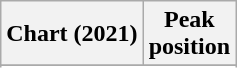<table class="wikitable sortable plainrowheaders" style="text-align:center">
<tr>
<th scope="col">Chart (2021)</th>
<th scope="col">Peak<br>position</th>
</tr>
<tr>
</tr>
<tr>
</tr>
<tr>
</tr>
<tr>
</tr>
</table>
